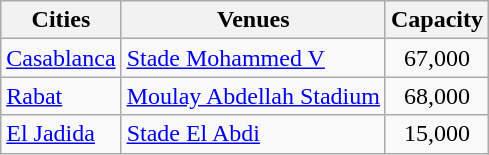<table class="wikitable">
<tr>
<th>Cities</th>
<th>Venues</th>
<th>Capacity</th>
</tr>
<tr>
<td rowspan=1><a href='#'>Casablanca</a></td>
<td><a href='#'>Stade Mohammed V</a></td>
<td align="center">67,000</td>
</tr>
<tr>
<td rowspan=1><a href='#'>Rabat</a></td>
<td><a href='#'>Moulay Abdellah Stadium</a></td>
<td align="center">68,000</td>
</tr>
<tr>
<td rowspan=1><a href='#'>El Jadida</a></td>
<td><a href='#'>Stade El Abdi</a></td>
<td align="center">15,000</td>
</tr>
</table>
